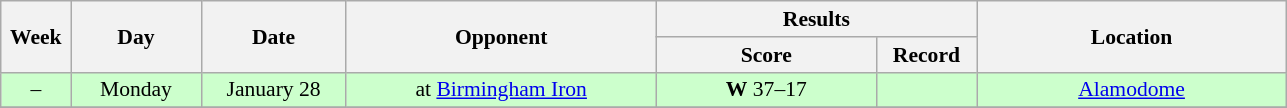<table class="wikitable" style="text-align:center; font-size:90%">
<tr>
<th rowspan="2" width="40">Week</th>
<th rowspan="2" width="80">Day</th>
<th rowspan="2" width="90">Date</th>
<th rowspan="2" width="200">Opponent</th>
<th colspan="2" width="200">Results</th>
<th rowspan="2" width="200">Location</th>
</tr>
<tr>
<th width="140">Score</th>
<th width="60">Record</th>
</tr>
<tr bgcolor="#CCFFCC">
<td>–</td>
<td>Monday</td>
<td>January 28</td>
<td>at <a href='#'>Birmingham Iron</a></td>
<td><strong>W</strong> 37–17</td>
<td></td>
<td><a href='#'>Alamodome</a></td>
</tr>
<tr>
</tr>
</table>
